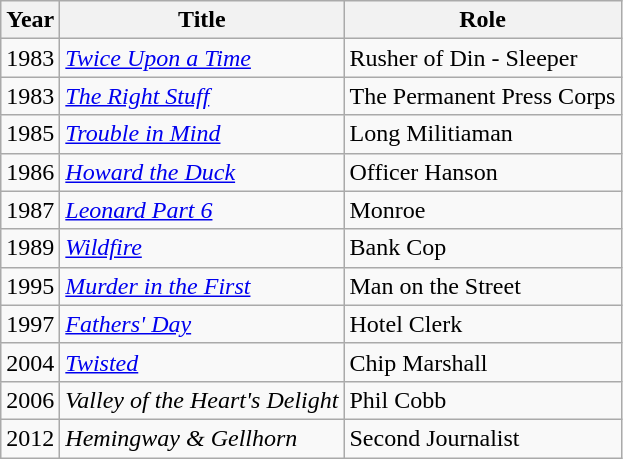<table class="wikitable">
<tr>
<th>Year</th>
<th>Title</th>
<th>Role</th>
</tr>
<tr>
<td>1983</td>
<td><em><a href='#'>Twice Upon a Time</a></em></td>
<td>Rusher of Din - Sleeper</td>
</tr>
<tr>
<td>1983</td>
<td><em><a href='#'>The Right Stuff</a></em></td>
<td>The Permanent Press Corps</td>
</tr>
<tr>
<td>1985</td>
<td><em><a href='#'>Trouble in Mind</a></em></td>
<td>Long Militiaman</td>
</tr>
<tr>
<td>1986</td>
<td><em><a href='#'>Howard the Duck</a></em></td>
<td>Officer Hanson</td>
</tr>
<tr>
<td>1987</td>
<td><em><a href='#'>Leonard Part 6</a></em></td>
<td>Monroe</td>
</tr>
<tr>
<td>1989</td>
<td><em><a href='#'>Wildfire</a></em></td>
<td>Bank Cop</td>
</tr>
<tr>
<td>1995</td>
<td><em><a href='#'>Murder in the First</a></em></td>
<td>Man on the Street</td>
</tr>
<tr>
<td>1997</td>
<td><em><a href='#'>Fathers' Day</a></em></td>
<td>Hotel Clerk</td>
</tr>
<tr>
<td>2004</td>
<td><em><a href='#'>Twisted</a></em></td>
<td>Chip Marshall</td>
</tr>
<tr>
<td>2006</td>
<td><em>Valley of the Heart's Delight</em></td>
<td>Phil Cobb</td>
</tr>
<tr>
<td>2012</td>
<td><em>Hemingway & Gellhorn</em></td>
<td>Second Journalist</td>
</tr>
</table>
